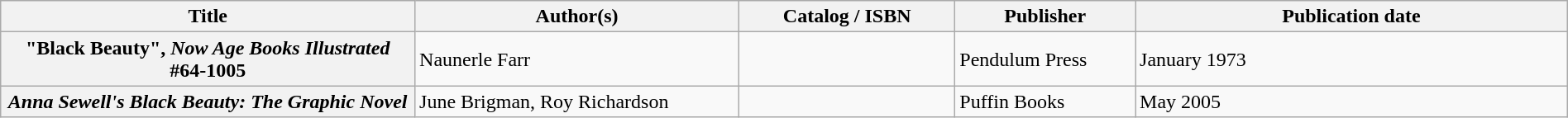<table class="wikitable sortable" style="width:100%;">
<tr>
<th scope="col" style="width:23%;">Title</th>
<th scope="col" style="width:18%;">Author(s)</th>
<th scope="col" style="width:12%;">Catalog / ISBN</th>
<th scope="col" style="width:10%;">Publisher</th>
<th scope="col" style="width:24%;">Publication date</th>
</tr>
<tr>
<th>"Black Beauty", <em>Now Age Books Illustrated</em> #64-1005</th>
<td>Naunerle Farr</td>
<td></td>
<td>Pendulum Press</td>
<td>January 1973</td>
</tr>
<tr>
<th><em>Anna Sewell's Black Beauty: The Graphic Novel</em></th>
<td>June Brigman, Roy Richardson</td>
<td></td>
<td>Puffin Books</td>
<td>May 2005</td>
</tr>
</table>
